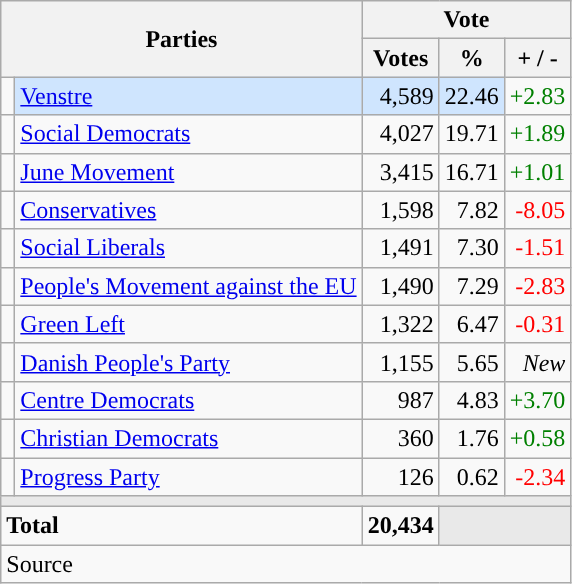<table class="wikitable" style="text-align:right;">
<tr>
<th style="text-align:centre;" rowspan="2" colspan="2" width="225">Parties</th>
<th colspan="3">Vote</th>
</tr>
<tr>
<th width="15">Votes</th>
<th width="15">%</th>
<th width="15">+ / -</th>
</tr>
<tr>
<td width="2" style="color:inherit;background:"></td>
<td bgcolor=#cfe5fe   align="left"><a href='#'>Venstre</a></td>
<td bgcolor=#cfe5fe>4,589</td>
<td bgcolor=#cfe5fe>22.46</td>
<td style=color:green;>+2.83</td>
</tr>
<tr>
<td width="2" style="color:inherit;background:"></td>
<td align="left"><a href='#'>Social Democrats</a></td>
<td>4,027</td>
<td>19.71</td>
<td style=color:green;>+1.89</td>
</tr>
<tr>
<td width="2" style="color:inherit;background:"></td>
<td align="left"><a href='#'>June Movement</a></td>
<td>3,415</td>
<td>16.71</td>
<td style=color:green;>+1.01</td>
</tr>
<tr>
<td width="2" style="color:inherit;background:"></td>
<td align="left"><a href='#'>Conservatives</a></td>
<td>1,598</td>
<td>7.82</td>
<td style=color:red;>-8.05</td>
</tr>
<tr>
<td width="2" style="color:inherit;background:"></td>
<td align="left"><a href='#'>Social Liberals</a></td>
<td>1,491</td>
<td>7.30</td>
<td style=color:red;>-1.51</td>
</tr>
<tr>
<td width="2" style="color:inherit;background:"></td>
<td align="left"><a href='#'>People's Movement against the EU</a></td>
<td>1,490</td>
<td>7.29</td>
<td style=color:red;>-2.83</td>
</tr>
<tr>
<td width="2" style="color:inherit;background:"></td>
<td align="left"><a href='#'>Green Left</a></td>
<td>1,322</td>
<td>6.47</td>
<td style=color:red;>-0.31</td>
</tr>
<tr>
<td width="2" style="color:inherit;background:"></td>
<td align="left"><a href='#'>Danish People's Party</a></td>
<td>1,155</td>
<td>5.65</td>
<td><em>New</em></td>
</tr>
<tr>
<td width="2" style="color:inherit;background:"></td>
<td align="left"><a href='#'>Centre Democrats</a></td>
<td>987</td>
<td>4.83</td>
<td style=color:green;>+3.70</td>
</tr>
<tr>
<td width="2" style="color:inherit;background:"></td>
<td align="left"><a href='#'>Christian Democrats</a></td>
<td>360</td>
<td>1.76</td>
<td style=color:green;>+0.58</td>
</tr>
<tr>
<td width="2" style="color:inherit;background:"></td>
<td align="left"><a href='#'>Progress Party</a></td>
<td>126</td>
<td>0.62</td>
<td style=color:red;>-2.34</td>
</tr>
<tr>
<td colspan="7" bgcolor="#E9E9E9"></td>
</tr>
<tr>
<td align="left" colspan="2"><strong>Total</strong></td>
<td><strong>20,434</strong></td>
<td bgcolor="#E9E9E9" colspan="2"></td>
</tr>
<tr>
<td align="left" colspan="6">Source</td>
</tr>
</table>
